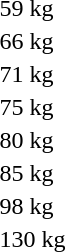<table>
<tr>
<td rowspan=2>59 kg</td>
<td rowspan=2></td>
<td rowspan=2></td>
<td></td>
</tr>
<tr>
<td></td>
</tr>
<tr>
<td rowspan=2>66 kg</td>
<td rowspan=2></td>
<td rowspan=2></td>
<td></td>
</tr>
<tr>
<td></td>
</tr>
<tr>
<td rowspan=2>71 kg</td>
<td rowspan=2></td>
<td rowspan=2></td>
<td></td>
</tr>
<tr>
<td></td>
</tr>
<tr>
<td rowspan=2>75 kg</td>
<td rowspan=2></td>
<td rowspan=2></td>
<td></td>
</tr>
<tr>
<td></td>
</tr>
<tr>
<td rowspan=2>80 kg</td>
<td rowspan=2></td>
<td rowspan=2></td>
<td></td>
</tr>
<tr>
<td></td>
</tr>
<tr>
<td rowspan=2>85 kg</td>
<td rowspan=2></td>
<td rowspan=2></td>
<td></td>
</tr>
<tr>
<td></td>
</tr>
<tr>
<td rowspan=2>98 kg</td>
<td rowspan=2></td>
<td rowspan=2></td>
<td></td>
</tr>
<tr>
<td></td>
</tr>
<tr>
<td rowspan=2>130 kg</td>
<td rowspan=2></td>
<td rowspan=2></td>
<td></td>
</tr>
<tr>
<td></td>
</tr>
</table>
